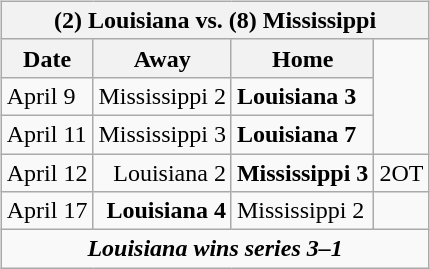<table cellspacing="10">
<tr>
<td valign="top"><br><table class="wikitable">
<tr>
<th bgcolor="#DDDDDD" colspan="4">(2) Louisiana vs. (8) Mississippi</th>
</tr>
<tr>
<th>Date</th>
<th>Away</th>
<th>Home</th>
</tr>
<tr>
<td>April 9</td>
<td align="right">Mississippi 2</td>
<td><strong>Louisiana 3</strong></td>
</tr>
<tr>
<td>April 11</td>
<td align="right">Mississippi 3</td>
<td><strong>Louisiana 7</strong></td>
</tr>
<tr>
<td>April 12</td>
<td align="right">Louisiana 2</td>
<td><strong>Mississippi 3</strong></td>
<td>2OT</td>
</tr>
<tr>
<td>April 17</td>
<td align="right"><strong>Louisiana 4</strong></td>
<td>Mississippi 2</td>
</tr>
<tr align="center">
<td colspan="4"><strong><em>Louisiana wins series 3–1</em></strong></td>
</tr>
</table>
</td>
</tr>
</table>
